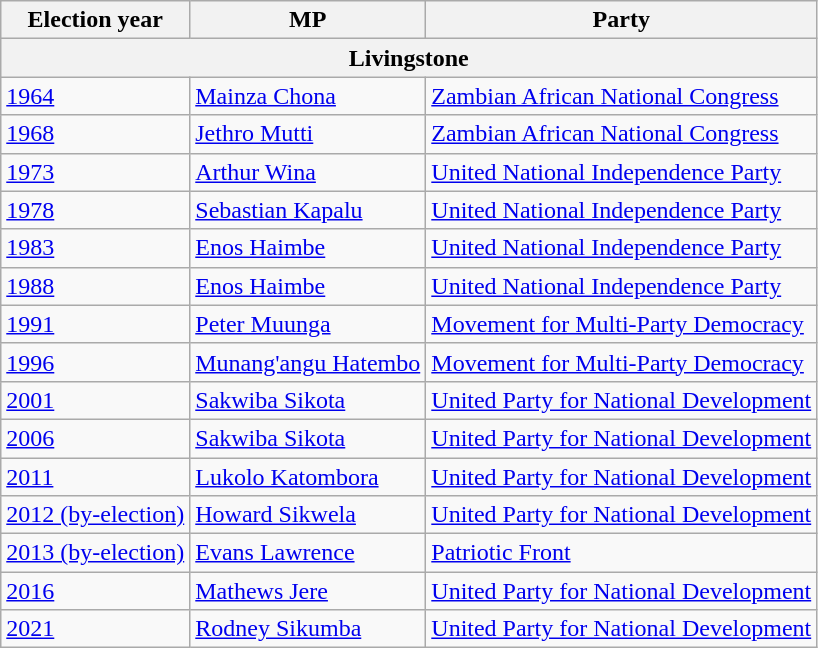<table class="wikitable">
<tr>
<th>Election year</th>
<th>MP</th>
<th>Party</th>
</tr>
<tr>
<th colspan="3">Livingstone</th>
</tr>
<tr>
<td><a href='#'>1964</a></td>
<td><a href='#'>Mainza Chona</a></td>
<td><a href='#'>Zambian African National Congress</a></td>
</tr>
<tr>
<td><a href='#'>1968</a></td>
<td><a href='#'>Jethro Mutti</a></td>
<td><a href='#'>Zambian African National Congress</a></td>
</tr>
<tr>
<td><a href='#'>1973</a></td>
<td><a href='#'>Arthur Wina</a></td>
<td><a href='#'>United National Independence Party</a></td>
</tr>
<tr>
<td><a href='#'>1978</a></td>
<td><a href='#'>Sebastian Kapalu</a></td>
<td><a href='#'>United National Independence Party</a></td>
</tr>
<tr>
<td><a href='#'>1983</a></td>
<td><a href='#'>Enos Haimbe</a></td>
<td><a href='#'>United National Independence Party</a></td>
</tr>
<tr>
<td><a href='#'>1988</a></td>
<td><a href='#'>Enos Haimbe</a></td>
<td><a href='#'>United National Independence Party</a></td>
</tr>
<tr>
<td><a href='#'>1991</a></td>
<td><a href='#'>Peter Muunga</a></td>
<td><a href='#'>Movement for Multi-Party Democracy</a></td>
</tr>
<tr>
<td><a href='#'>1996</a></td>
<td><a href='#'>Munang'angu Hatembo</a></td>
<td><a href='#'>Movement for Multi-Party Democracy</a></td>
</tr>
<tr>
<td><a href='#'>2001</a></td>
<td><a href='#'>Sakwiba Sikota</a></td>
<td><a href='#'>United Party for National Development</a></td>
</tr>
<tr>
<td><a href='#'>2006</a></td>
<td><a href='#'>Sakwiba Sikota</a></td>
<td><a href='#'>United Party for National Development</a></td>
</tr>
<tr>
<td><a href='#'>2011</a></td>
<td><a href='#'>Lukolo Katombora</a></td>
<td><a href='#'>United Party for National Development</a></td>
</tr>
<tr>
<td><a href='#'>2012 (by-election)</a></td>
<td><a href='#'>Howard Sikwela</a></td>
<td><a href='#'>United Party for National Development</a></td>
</tr>
<tr>
<td><a href='#'>2013 (by-election)</a></td>
<td><a href='#'>Evans Lawrence</a></td>
<td><a href='#'>Patriotic Front</a></td>
</tr>
<tr>
<td><a href='#'>2016</a></td>
<td><a href='#'>Mathews Jere</a></td>
<td><a href='#'>United Party for National Development</a></td>
</tr>
<tr>
<td><a href='#'>2021</a></td>
<td><a href='#'>Rodney Sikumba</a></td>
<td><a href='#'>United Party for National Development</a></td>
</tr>
</table>
